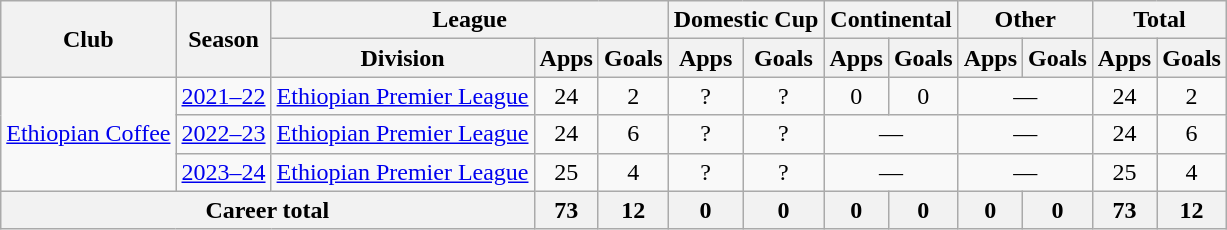<table class="wikitable" style="text-align:center">
<tr>
<th rowspan="2">Club</th>
<th rowspan="2">Season</th>
<th colspan="3">League</th>
<th colspan="2">Domestic Cup</th>
<th colspan="2">Continental</th>
<th colspan="2">Other</th>
<th colspan="2">Total</th>
</tr>
<tr>
<th>Division</th>
<th>Apps</th>
<th>Goals</th>
<th>Apps</th>
<th>Goals</th>
<th>Apps</th>
<th>Goals</th>
<th>Apps</th>
<th>Goals</th>
<th>Apps</th>
<th>Goals</th>
</tr>
<tr>
<td rowspan="3"><a href='#'>Ethiopian Coffee</a></td>
<td><a href='#'>2021–22</a></td>
<td><a href='#'>Ethiopian Premier League</a></td>
<td>24</td>
<td>2</td>
<td>?</td>
<td>?</td>
<td>0</td>
<td>0</td>
<td colspan="2">—</td>
<td>24</td>
<td>2</td>
</tr>
<tr>
<td><a href='#'>2022–23</a></td>
<td><a href='#'>Ethiopian Premier League</a></td>
<td>24</td>
<td>6</td>
<td>?</td>
<td>?</td>
<td colspan="2">—</td>
<td colspan="2">—</td>
<td>24</td>
<td>6</td>
</tr>
<tr>
<td><a href='#'>2023–24</a></td>
<td><a href='#'>Ethiopian Premier League</a></td>
<td>25</td>
<td>4</td>
<td>?</td>
<td>?</td>
<td colspan="2">—</td>
<td colspan="2">—</td>
<td>25</td>
<td>4</td>
</tr>
<tr>
<th colspan="3">Career total</th>
<th>73</th>
<th>12</th>
<th>0</th>
<th>0</th>
<th>0</th>
<th>0</th>
<th>0</th>
<th>0</th>
<th>73</th>
<th>12</th>
</tr>
</table>
